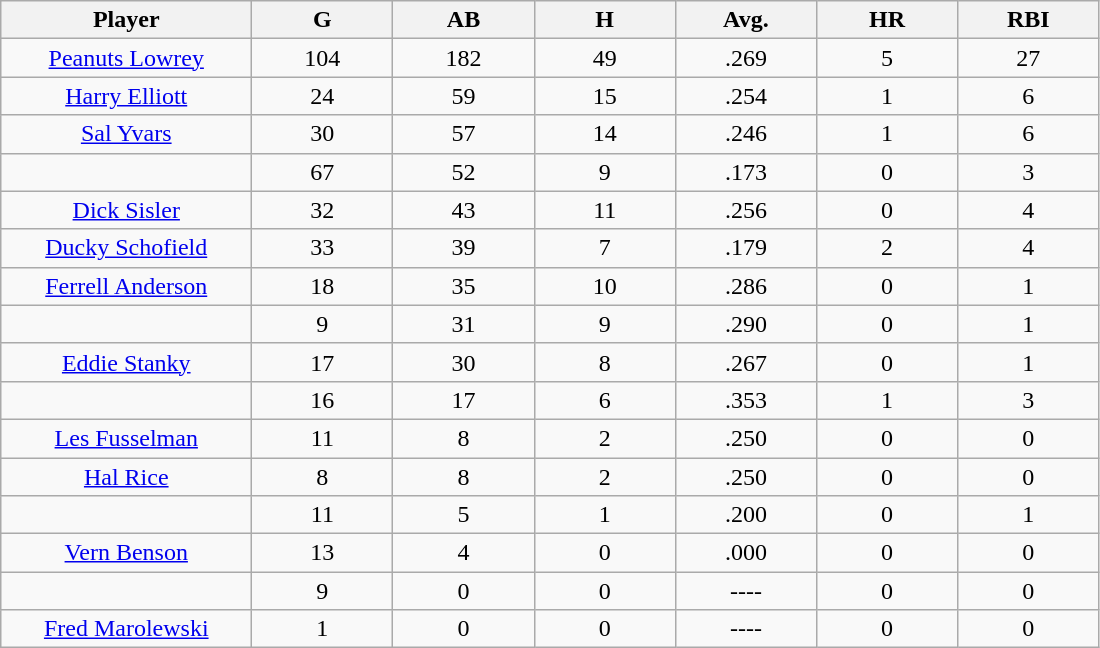<table class="wikitable sortable">
<tr>
<th bgcolor="#DDDDFF" width="16%">Player</th>
<th bgcolor="#DDDDFF" width="9%">G</th>
<th bgcolor="#DDDDFF" width="9%">AB</th>
<th bgcolor="#DDDDFF" width="9%">H</th>
<th bgcolor="#DDDDFF" width="9%">Avg.</th>
<th bgcolor="#DDDDFF" width="9%">HR</th>
<th bgcolor="#DDDDFF" width="9%">RBI</th>
</tr>
<tr align="center">
<td><a href='#'>Peanuts Lowrey</a></td>
<td>104</td>
<td>182</td>
<td>49</td>
<td>.269</td>
<td>5</td>
<td>27</td>
</tr>
<tr align="center">
<td><a href='#'>Harry Elliott</a></td>
<td>24</td>
<td>59</td>
<td>15</td>
<td>.254</td>
<td>1</td>
<td>6</td>
</tr>
<tr align="center">
<td><a href='#'>Sal Yvars</a></td>
<td>30</td>
<td>57</td>
<td>14</td>
<td>.246</td>
<td>1</td>
<td>6</td>
</tr>
<tr align="center">
<td></td>
<td>67</td>
<td>52</td>
<td>9</td>
<td>.173</td>
<td>0</td>
<td>3</td>
</tr>
<tr align="center">
<td><a href='#'>Dick Sisler</a></td>
<td>32</td>
<td>43</td>
<td>11</td>
<td>.256</td>
<td>0</td>
<td>4</td>
</tr>
<tr align="center">
<td><a href='#'>Ducky Schofield</a></td>
<td>33</td>
<td>39</td>
<td>7</td>
<td>.179</td>
<td>2</td>
<td>4</td>
</tr>
<tr align="center">
<td><a href='#'>Ferrell Anderson</a></td>
<td>18</td>
<td>35</td>
<td>10</td>
<td>.286</td>
<td>0</td>
<td>1</td>
</tr>
<tr align="center">
<td></td>
<td>9</td>
<td>31</td>
<td>9</td>
<td>.290</td>
<td>0</td>
<td>1</td>
</tr>
<tr align="center">
<td><a href='#'>Eddie Stanky</a></td>
<td>17</td>
<td>30</td>
<td>8</td>
<td>.267</td>
<td>0</td>
<td>1</td>
</tr>
<tr align="center">
<td></td>
<td>16</td>
<td>17</td>
<td>6</td>
<td>.353</td>
<td>1</td>
<td>3</td>
</tr>
<tr align="center">
<td><a href='#'>Les Fusselman</a></td>
<td>11</td>
<td>8</td>
<td>2</td>
<td>.250</td>
<td>0</td>
<td>0</td>
</tr>
<tr align="center">
<td><a href='#'>Hal Rice</a></td>
<td>8</td>
<td>8</td>
<td>2</td>
<td>.250</td>
<td>0</td>
<td>0</td>
</tr>
<tr align="center">
<td></td>
<td>11</td>
<td>5</td>
<td>1</td>
<td>.200</td>
<td>0</td>
<td>1</td>
</tr>
<tr align="center">
<td><a href='#'>Vern Benson</a></td>
<td>13</td>
<td>4</td>
<td>0</td>
<td>.000</td>
<td>0</td>
<td>0</td>
</tr>
<tr align="center">
<td></td>
<td>9</td>
<td>0</td>
<td>0</td>
<td>----</td>
<td>0</td>
<td>0</td>
</tr>
<tr align="center">
<td><a href='#'>Fred Marolewski</a></td>
<td>1</td>
<td>0</td>
<td>0</td>
<td>----</td>
<td>0</td>
<td>0</td>
</tr>
</table>
